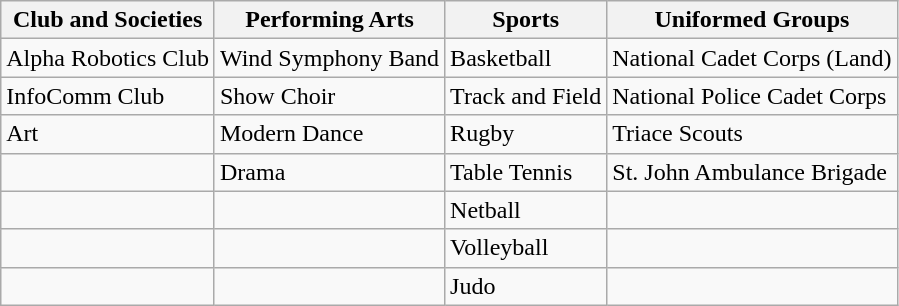<table class="wikitable">
<tr>
<th>Club and Societies</th>
<th>Performing Arts</th>
<th>Sports</th>
<th>Uniformed Groups</th>
</tr>
<tr>
<td>Alpha Robotics Club</td>
<td>Wind Symphony Band</td>
<td>Basketball</td>
<td>National Cadet Corps (Land)</td>
</tr>
<tr>
<td>InfoComm Club</td>
<td>Show Choir</td>
<td>Track and Field</td>
<td>National Police Cadet Corps</td>
</tr>
<tr>
<td>Art</td>
<td>Modern Dance</td>
<td>Rugby</td>
<td>Triace Scouts</td>
</tr>
<tr>
<td></td>
<td>Drama</td>
<td>Table Tennis</td>
<td>St. John Ambulance Brigade</td>
</tr>
<tr>
<td></td>
<td></td>
<td>Netball</td>
<td></td>
</tr>
<tr>
<td></td>
<td></td>
<td>Volleyball</td>
<td></td>
</tr>
<tr>
<td></td>
<td></td>
<td>Judo</td>
<td></td>
</tr>
</table>
